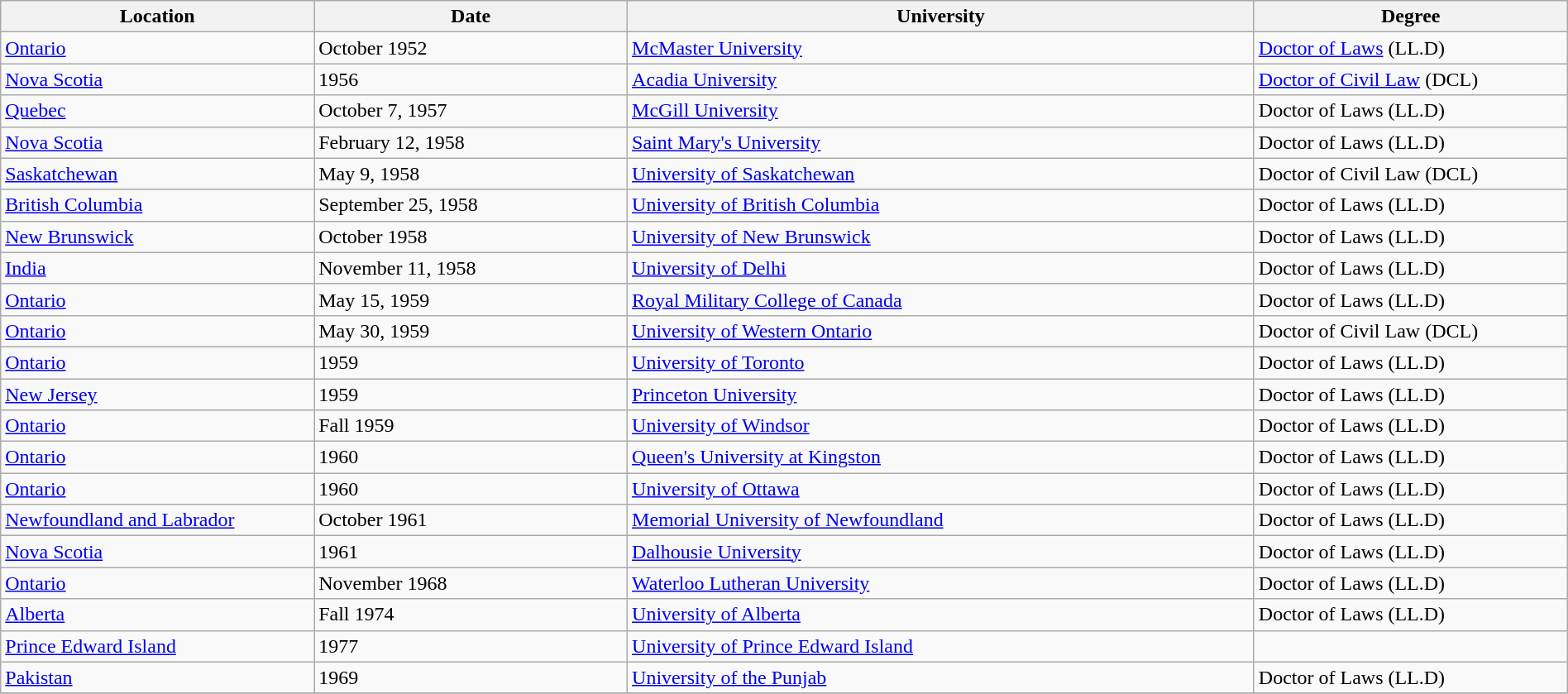<table class="wikitable" style="width:100%;">
<tr>
<th style="width:20%;">Location</th>
<th style="width:20%;">Date</th>
<th style="width:40%;">University</th>
<th style="width:20%;">Degree</th>
</tr>
<tr>
<td><a href='#'>Ontario</a></td>
<td>October 1952</td>
<td><a href='#'>McMaster University</a></td>
<td><a href='#'>Doctor of Laws</a> (LL.D)</td>
</tr>
<tr>
<td><a href='#'>Nova Scotia</a></td>
<td>1956</td>
<td><a href='#'>Acadia University</a></td>
<td><a href='#'>Doctor of Civil Law</a> (DCL)</td>
</tr>
<tr>
<td><a href='#'>Quebec</a></td>
<td>October 7, 1957</td>
<td><a href='#'>McGill University</a></td>
<td>Doctor of Laws (LL.D)</td>
</tr>
<tr>
<td><a href='#'>Nova Scotia</a></td>
<td>February 12, 1958</td>
<td><a href='#'>Saint Mary's University</a></td>
<td>Doctor of Laws (LL.D)</td>
</tr>
<tr>
<td><a href='#'>Saskatchewan</a></td>
<td>May 9, 1958</td>
<td><a href='#'>University of Saskatchewan</a></td>
<td>Doctor of Civil Law (DCL)</td>
</tr>
<tr>
<td><a href='#'>British Columbia</a></td>
<td>September 25, 1958</td>
<td><a href='#'>University of British Columbia</a></td>
<td>Doctor of Laws (LL.D)</td>
</tr>
<tr>
<td><a href='#'>New Brunswick</a></td>
<td>October 1958</td>
<td><a href='#'>University of New Brunswick</a></td>
<td>Doctor of Laws (LL.D)</td>
</tr>
<tr>
<td><a href='#'>India</a></td>
<td>November 11, 1958</td>
<td><a href='#'>University of Delhi</a></td>
<td>Doctor of Laws (LL.D)</td>
</tr>
<tr>
<td><a href='#'>Ontario</a></td>
<td>May 15, 1959</td>
<td><a href='#'>Royal Military College of Canada</a></td>
<td>Doctor of Laws (LL.D)</td>
</tr>
<tr>
<td><a href='#'>Ontario</a></td>
<td>May 30, 1959</td>
<td><a href='#'>University of Western Ontario</a></td>
<td>Doctor of Civil Law (DCL)</td>
</tr>
<tr>
<td><a href='#'>Ontario</a></td>
<td>1959</td>
<td><a href='#'>University of Toronto</a></td>
<td>Doctor of Laws (LL.D)</td>
</tr>
<tr>
<td><a href='#'>New Jersey</a></td>
<td>1959</td>
<td><a href='#'>Princeton University</a></td>
<td>Doctor of Laws (LL.D)</td>
</tr>
<tr>
<td><a href='#'>Ontario</a></td>
<td>Fall 1959</td>
<td><a href='#'>University of Windsor</a></td>
<td>Doctor of Laws (LL.D)</td>
</tr>
<tr>
<td><a href='#'>Ontario</a></td>
<td>1960</td>
<td><a href='#'>Queen's University at Kingston</a></td>
<td>Doctor of Laws (LL.D)</td>
</tr>
<tr>
<td><a href='#'>Ontario</a></td>
<td>1960</td>
<td><a href='#'>University of Ottawa</a></td>
<td>Doctor of Laws (LL.D)</td>
</tr>
<tr>
<td><a href='#'>Newfoundland and Labrador</a></td>
<td>October 1961</td>
<td><a href='#'>Memorial University of Newfoundland</a></td>
<td>Doctor of Laws (LL.D)</td>
</tr>
<tr>
<td><a href='#'>Nova Scotia</a></td>
<td>1961</td>
<td><a href='#'>Dalhousie University</a></td>
<td>Doctor of Laws (LL.D)</td>
</tr>
<tr>
<td><a href='#'>Ontario</a></td>
<td>November 1968</td>
<td><a href='#'>Waterloo Lutheran University</a></td>
<td>Doctor of Laws (LL.D)</td>
</tr>
<tr>
<td><a href='#'>Alberta</a></td>
<td>Fall 1974</td>
<td><a href='#'>University of Alberta</a></td>
<td>Doctor of Laws (LL.D)</td>
</tr>
<tr>
<td><a href='#'>Prince Edward Island</a></td>
<td>1977</td>
<td><a href='#'>University of Prince Edward Island</a></td>
<td></td>
</tr>
<tr>
<td><a href='#'>Pakistan</a></td>
<td>1969</td>
<td><a href='#'>University of the Punjab</a></td>
<td>Doctor of Laws (LL.D)</td>
</tr>
<tr>
</tr>
</table>
